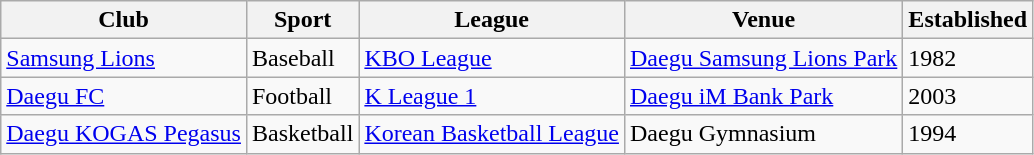<table class="wikitable">
<tr>
<th>Club</th>
<th>Sport</th>
<th>League</th>
<th>Venue</th>
<th>Established</th>
</tr>
<tr>
<td><a href='#'>Samsung Lions</a></td>
<td>Baseball</td>
<td><a href='#'>KBO League</a></td>
<td><a href='#'>Daegu Samsung Lions Park</a></td>
<td>1982</td>
</tr>
<tr>
<td><a href='#'>Daegu FC</a></td>
<td>Football</td>
<td><a href='#'>K League 1</a></td>
<td><a href='#'>Daegu iM Bank Park</a></td>
<td>2003</td>
</tr>
<tr>
<td><a href='#'>Daegu KOGAS Pegasus</a></td>
<td>Basketball</td>
<td><a href='#'>Korean Basketball League</a></td>
<td>Daegu Gymnasium</td>
<td>1994</td>
</tr>
</table>
